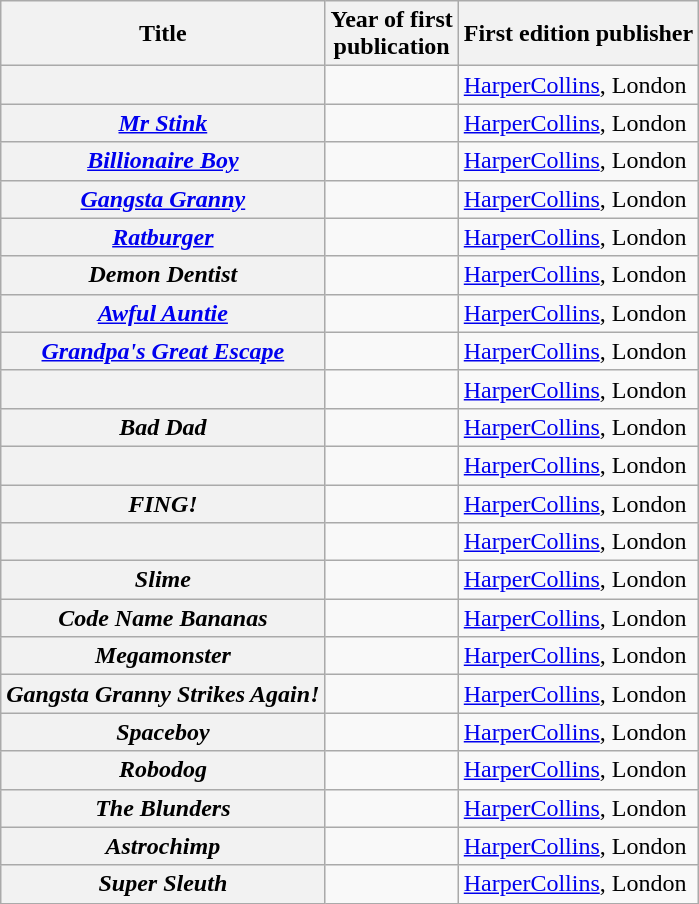<table class="wikitable plainrowheaders sortable" style="margin-right: 0;">
<tr>
<th scope="col">Title</th>
<th scope="col">Year of first<br>publication</th>
<th scope="col">First edition publisher</th>
</tr>
<tr>
<th scope="row"></th>
<td></td>
<td><a href='#'>HarperCollins</a>, London</td>
</tr>
<tr>
<th scope="row"><em><a href='#'>Mr Stink</a></em></th>
<td></td>
<td><a href='#'>HarperCollins</a>, London</td>
</tr>
<tr>
<th scope="row"><em><a href='#'>Billionaire Boy</a></em></th>
<td></td>
<td><a href='#'>HarperCollins</a>, London</td>
</tr>
<tr>
<th scope="row"><em><a href='#'>Gangsta Granny</a></em></th>
<td></td>
<td><a href='#'>HarperCollins</a>, London</td>
</tr>
<tr>
<th scope="row"><em><a href='#'>Ratburger</a></em></th>
<td></td>
<td><a href='#'>HarperCollins</a>, London</td>
</tr>
<tr>
<th scope="row"><em>Demon Dentist</em></th>
<td></td>
<td><a href='#'>HarperCollins</a>, London</td>
</tr>
<tr>
<th scope="row"><em><a href='#'>Awful Auntie</a></em></th>
<td></td>
<td><a href='#'>HarperCollins</a>, London</td>
</tr>
<tr>
<th scope="row"><em><a href='#'>Grandpa's Great Escape</a></em></th>
<td></td>
<td><a href='#'>HarperCollins</a>, London</td>
</tr>
<tr>
<th scope="row"></th>
<td></td>
<td><a href='#'>HarperCollins</a>, London</td>
</tr>
<tr>
<th scope="row"><em>Bad Dad</em></th>
<td></td>
<td><a href='#'>HarperCollins</a>, London</td>
</tr>
<tr>
<th scope="row"></th>
<td></td>
<td><a href='#'>HarperCollins</a>, London</td>
</tr>
<tr>
<th scope="row"><em>FING!</em></th>
<td></td>
<td><a href='#'>HarperCollins</a>, London</td>
</tr>
<tr>
<th scope="row"></th>
<td></td>
<td><a href='#'>HarperCollins</a>, London</td>
</tr>
<tr>
<th scope="row"><em>Slime</em></th>
<td></td>
<td><a href='#'>HarperCollins</a>, London</td>
</tr>
<tr>
<th scope="row"><em>Code Name Bananas</em></th>
<td></td>
<td><a href='#'>HarperCollins</a>, London</td>
</tr>
<tr>
<th scope="row"><em>Megamonster</em></th>
<td></td>
<td><a href='#'>HarperCollins</a>, London</td>
</tr>
<tr>
<th scope="row"><em>Gangsta Granny Strikes Again!</em></th>
<td></td>
<td><a href='#'>HarperCollins</a>, London</td>
</tr>
<tr>
<th scope="row"><em>Spaceboy</em></th>
<td></td>
<td><a href='#'>HarperCollins</a>, London</td>
</tr>
<tr>
<th scope="row"><em>Robodog</em></th>
<td></td>
<td><a href='#'>HarperCollins</a>, London</td>
</tr>
<tr>
<th scope="row"><em>The Blunders</em></th>
<td></td>
<td><a href='#'>HarperCollins</a>, London</td>
</tr>
<tr>
<th scope="row"><em>Astrochimp</em></th>
<td></td>
<td><a href='#'>HarperCollins</a>, London</td>
</tr>
<tr>
<th scope="row"><em>Super Sleuth</em></th>
<td></td>
<td><a href='#'>HarperCollins</a>, London</td>
</tr>
</table>
